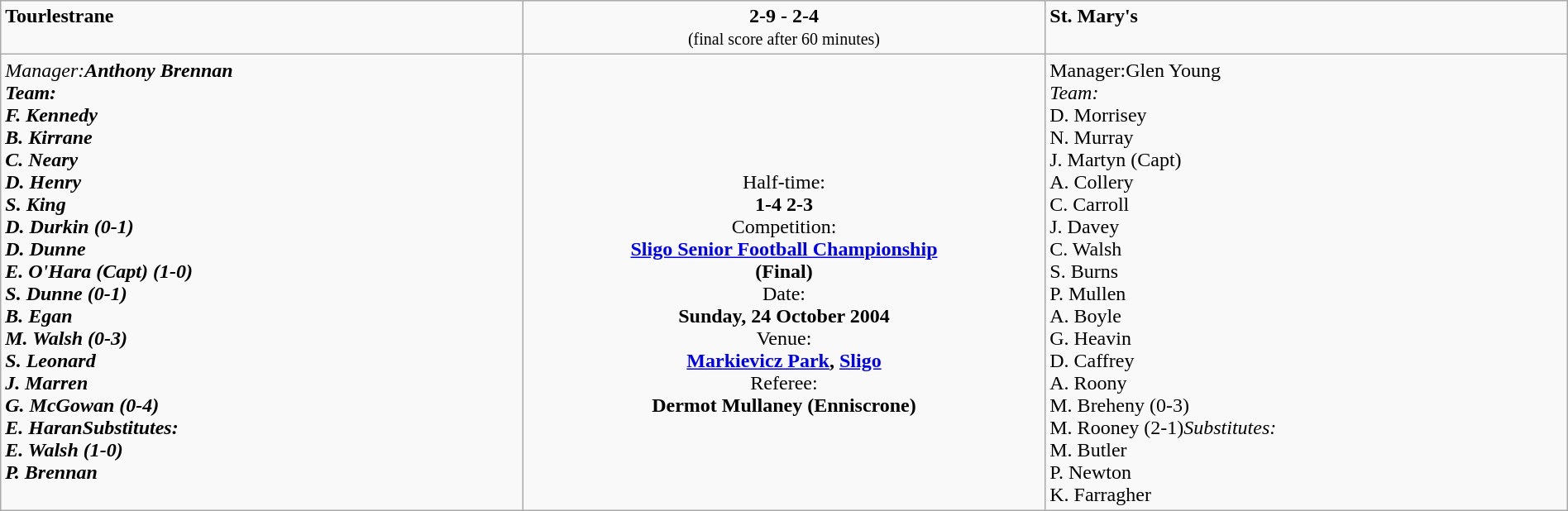<table border=0 class="wikitable" width=100%>
<tr>
<td width=33% valign=top><span><strong>Tourlestrane</strong></span><br><small></small></td>
<td width=33% valign=top align=center><span><strong>2-9 - 2-4</strong></span><br><small>(final score after 60 minutes)</small></td>
<td width=33% valign=top><span><strong>St. Mary's</strong></span><br><small></small></td>
</tr>
<tr>
<td valign=top><em>Manager:<strong><em>Anthony Brennan<strong><br></em>Team:<em>
<br>F. Kennedy
<br>B. Kirrane
<br>C. Neary
<br>D. Henry
<br>S. King
<br>D. Durkin (0-1)
<br>D. Dunne
<br>E. O'Hara (Capt) (1-0)
<br>S. Dunne (0-1)
<br>B. Egan
<br>M. Walsh (0-3)
<br>S. Leonard
<br>J. Marren
<br>G. McGowan (0-4)
<br>E. Haran</em>Substitutes:<em>
<br>E. Walsh (1-0)
<br>P. Brennan</td>
<td valign=middle align=center><br></strong>Half-time:<strong><br> 1-4 2-3<br></strong>Competition:<strong><br><a href='#'>Sligo Senior Football Championship</a><br>(Final)<br></strong>Date:<strong><br>Sunday, 24 October 2004<br></strong>Venue:<strong><br><a href='#'>Markievicz Park</a>, <a href='#'>Sligo</a><br></strong>Referee:<strong><br>Dermot Mullaney (Enniscrone)
</td>
<td valign=top></em>Manager:</em></strong>Glen Young</strong><br><em>Team:</em>
<br>D. Morrisey
<br>N. Murray
<br>J. Martyn (Capt)
<br>A. Collery
<br>C. Carroll
<br>J. Davey
<br>C. Walsh
<br>S. Burns
<br>P. Mullen
<br>A. Boyle
<br>G. Heavin
<br>D. Caffrey
<br>A. Roony
<br>M. Breheny (0-3)
<br>M. Rooney (2-1)<em>Substitutes:</em>
<br>M. Butler
<br>P. Newton
<br>K. Farragher</td>
</tr>
</table>
